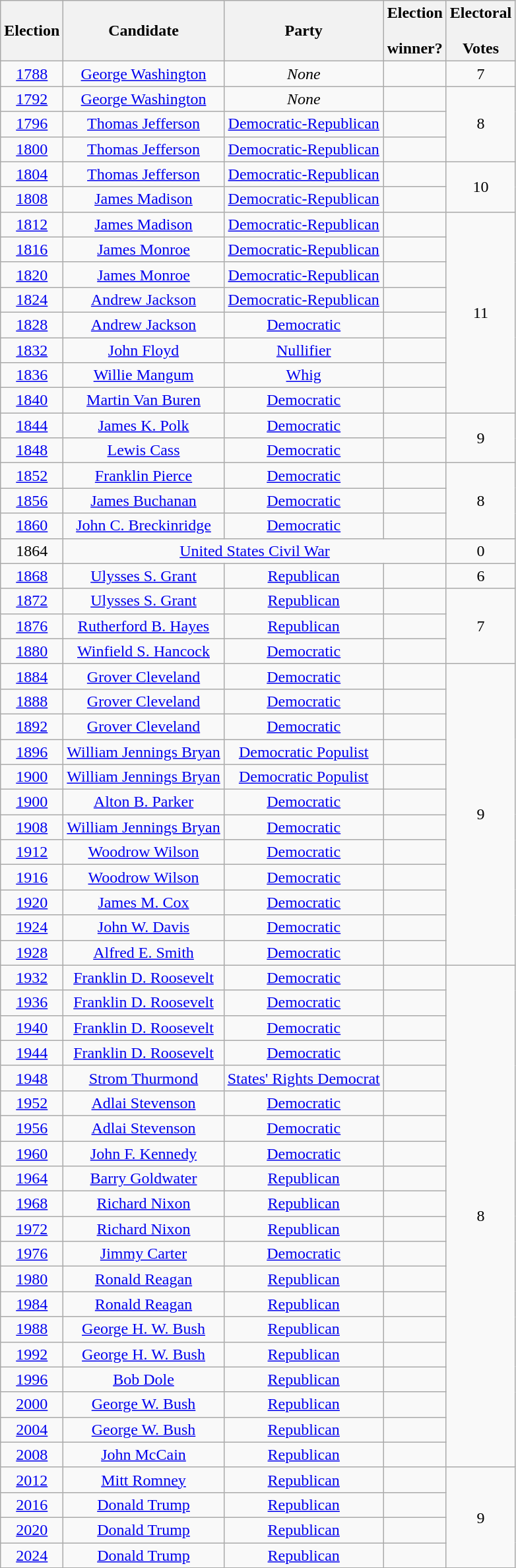<table class="wikitable" style="text-align: center;">
<tr>
<th>Election</th>
<th>Candidate</th>
<th>Party</th>
<th>Election<br><br>winner?</th>
<th>Electoral <br><br>Votes</th>
</tr>
<tr>
<td><a href='#'>1788</a></td>
<td><a href='#'>George Washington</a></td>
<td><em>None</em></td>
<td></td>
<td>7</td>
</tr>
<tr>
<td><a href='#'>1792</a></td>
<td><a href='#'>George Washington</a></td>
<td><em>None</em></td>
<td></td>
<td rowspan=3>8</td>
</tr>
<tr>
<td><a href='#'>1796</a></td>
<td><a href='#'>Thomas Jefferson</a></td>
<td><a href='#'>Democratic-Republican</a></td>
<td></td>
</tr>
<tr>
<td><a href='#'>1800</a></td>
<td><a href='#'>Thomas Jefferson</a></td>
<td><a href='#'>Democratic-Republican</a></td>
<td></td>
</tr>
<tr>
<td><a href='#'>1804</a></td>
<td><a href='#'>Thomas Jefferson</a></td>
<td><a href='#'>Democratic-Republican</a></td>
<td></td>
<td rowspan=2>10</td>
</tr>
<tr>
<td><a href='#'>1808</a></td>
<td><a href='#'>James Madison</a></td>
<td><a href='#'>Democratic-Republican</a></td>
<td></td>
</tr>
<tr>
<td><a href='#'>1812</a></td>
<td><a href='#'>James Madison</a></td>
<td><a href='#'>Democratic-Republican</a></td>
<td></td>
<td rowspan=8>11</td>
</tr>
<tr>
<td><a href='#'>1816</a></td>
<td><a href='#'>James Monroe</a></td>
<td><a href='#'>Democratic-Republican</a></td>
<td></td>
</tr>
<tr>
<td><a href='#'>1820</a></td>
<td><a href='#'>James Monroe</a></td>
<td><a href='#'>Democratic-Republican</a></td>
<td></td>
</tr>
<tr>
<td><a href='#'>1824</a></td>
<td><a href='#'>Andrew Jackson</a></td>
<td><a href='#'>Democratic-Republican</a></td>
<td></td>
</tr>
<tr>
<td><a href='#'>1828</a></td>
<td><a href='#'>Andrew Jackson</a></td>
<td><a href='#'>Democratic</a></td>
<td></td>
</tr>
<tr>
<td><a href='#'>1832</a></td>
<td><a href='#'>John Floyd</a></td>
<td><a href='#'>Nullifier</a></td>
<td></td>
</tr>
<tr>
<td><a href='#'>1836</a></td>
<td><a href='#'>Willie Mangum</a></td>
<td><a href='#'>Whig</a></td>
<td></td>
</tr>
<tr>
<td><a href='#'>1840</a></td>
<td><a href='#'>Martin Van Buren</a></td>
<td><a href='#'>Democratic</a></td>
<td></td>
</tr>
<tr>
<td><a href='#'>1844</a></td>
<td><a href='#'>James K. Polk</a></td>
<td><a href='#'>Democratic</a></td>
<td></td>
<td rowspan=2>9</td>
</tr>
<tr>
<td><a href='#'>1848</a></td>
<td><a href='#'>Lewis Cass</a></td>
<td><a href='#'>Democratic</a></td>
<td></td>
</tr>
<tr>
<td><a href='#'>1852</a></td>
<td><a href='#'>Franklin Pierce</a></td>
<td><a href='#'>Democratic</a></td>
<td></td>
<td rowspan=3>8</td>
</tr>
<tr>
<td><a href='#'>1856</a></td>
<td><a href='#'>James Buchanan</a></td>
<td><a href='#'>Democratic</a></td>
<td></td>
</tr>
<tr>
<td><a href='#'>1860</a></td>
<td><a href='#'>John C. Breckinridge</a></td>
<td><a href='#'>Democratic</a></td>
<td></td>
</tr>
<tr>
<td>1864</td>
<td colspan=3 ><a href='#'>United States Civil War</a></td>
<td>0</td>
</tr>
<tr>
<td><a href='#'>1868</a></td>
<td><a href='#'>Ulysses S. Grant</a></td>
<td><a href='#'>Republican</a></td>
<td></td>
<td>6</td>
</tr>
<tr>
<td><a href='#'>1872</a></td>
<td><a href='#'>Ulysses S. Grant</a></td>
<td><a href='#'>Republican</a></td>
<td></td>
<td rowspan=3>7</td>
</tr>
<tr>
<td><a href='#'>1876</a></td>
<td><a href='#'>Rutherford B. Hayes</a></td>
<td><a href='#'>Republican</a></td>
<td></td>
</tr>
<tr>
<td><a href='#'>1880</a></td>
<td><a href='#'>Winfield S. Hancock</a></td>
<td><a href='#'>Democratic</a></td>
<td></td>
</tr>
<tr>
<td><a href='#'>1884</a></td>
<td><a href='#'>Grover Cleveland</a></td>
<td><a href='#'>Democratic</a></td>
<td></td>
<td rowspan=12>9</td>
</tr>
<tr>
<td><a href='#'>1888</a></td>
<td><a href='#'>Grover Cleveland</a></td>
<td><a href='#'>Democratic</a></td>
<td></td>
</tr>
<tr>
<td><a href='#'>1892</a></td>
<td><a href='#'>Grover Cleveland</a></td>
<td><a href='#'>Democratic</a></td>
<td></td>
</tr>
<tr>
<td><a href='#'>1896</a></td>
<td><a href='#'>William Jennings Bryan</a></td>
<td><a href='#'>Democratic Populist</a></td>
<td></td>
</tr>
<tr>
<td><a href='#'>1900</a></td>
<td><a href='#'>William Jennings Bryan</a></td>
<td><a href='#'>Democratic Populist</a></td>
<td></td>
</tr>
<tr>
<td><a href='#'>1900</a></td>
<td><a href='#'>Alton B. Parker</a></td>
<td><a href='#'>Democratic</a></td>
<td></td>
</tr>
<tr>
<td><a href='#'>1908</a></td>
<td><a href='#'>William Jennings Bryan</a></td>
<td><a href='#'>Democratic</a></td>
<td></td>
</tr>
<tr>
<td><a href='#'>1912</a></td>
<td><a href='#'>Woodrow Wilson</a></td>
<td><a href='#'>Democratic</a></td>
<td></td>
</tr>
<tr>
<td><a href='#'>1916</a></td>
<td><a href='#'>Woodrow Wilson</a></td>
<td><a href='#'>Democratic</a></td>
<td></td>
</tr>
<tr>
<td><a href='#'>1920</a></td>
<td><a href='#'>James M. Cox</a></td>
<td><a href='#'>Democratic</a></td>
<td></td>
</tr>
<tr>
<td><a href='#'>1924</a></td>
<td><a href='#'>John W. Davis</a></td>
<td><a href='#'>Democratic</a></td>
<td></td>
</tr>
<tr>
<td><a href='#'>1928</a></td>
<td><a href='#'>Alfred E. Smith</a></td>
<td><a href='#'>Democratic</a></td>
<td></td>
</tr>
<tr>
<td><a href='#'>1932</a></td>
<td><a href='#'>Franklin D. Roosevelt</a></td>
<td><a href='#'>Democratic</a></td>
<td></td>
<td rowspan=20>8</td>
</tr>
<tr>
<td><a href='#'>1936</a></td>
<td><a href='#'>Franklin D. Roosevelt</a></td>
<td><a href='#'>Democratic</a></td>
<td></td>
</tr>
<tr>
<td><a href='#'>1940</a></td>
<td><a href='#'>Franklin D. Roosevelt</a></td>
<td><a href='#'>Democratic</a></td>
<td></td>
</tr>
<tr>
<td><a href='#'>1944</a></td>
<td><a href='#'>Franklin D. Roosevelt</a></td>
<td><a href='#'>Democratic</a></td>
<td></td>
</tr>
<tr>
<td><a href='#'>1948</a></td>
<td><a href='#'>Strom Thurmond</a></td>
<td><a href='#'>States' Rights Democrat</a></td>
<td></td>
</tr>
<tr>
<td><a href='#'>1952</a></td>
<td><a href='#'>Adlai Stevenson</a></td>
<td><a href='#'>Democratic</a></td>
<td></td>
</tr>
<tr>
<td><a href='#'>1956</a></td>
<td><a href='#'>Adlai Stevenson</a></td>
<td><a href='#'>Democratic</a></td>
<td></td>
</tr>
<tr>
<td><a href='#'>1960</a></td>
<td><a href='#'>John F. Kennedy</a></td>
<td><a href='#'>Democratic</a></td>
<td></td>
</tr>
<tr>
<td><a href='#'>1964</a></td>
<td><a href='#'>Barry Goldwater</a></td>
<td><a href='#'>Republican</a></td>
<td></td>
</tr>
<tr>
<td><a href='#'>1968</a></td>
<td><a href='#'>Richard Nixon</a></td>
<td><a href='#'>Republican</a></td>
<td></td>
</tr>
<tr>
<td><a href='#'>1972</a></td>
<td><a href='#'>Richard Nixon</a></td>
<td><a href='#'>Republican</a></td>
<td></td>
</tr>
<tr>
<td><a href='#'>1976</a></td>
<td><a href='#'>Jimmy Carter</a></td>
<td><a href='#'>Democratic</a></td>
<td></td>
</tr>
<tr>
<td><a href='#'>1980</a></td>
<td><a href='#'>Ronald Reagan</a></td>
<td><a href='#'>Republican</a></td>
<td></td>
</tr>
<tr>
<td><a href='#'>1984</a></td>
<td><a href='#'>Ronald Reagan</a></td>
<td><a href='#'>Republican</a></td>
<td></td>
</tr>
<tr>
<td><a href='#'>1988</a></td>
<td><a href='#'>George H. W. Bush</a></td>
<td><a href='#'>Republican</a></td>
<td></td>
</tr>
<tr>
<td><a href='#'>1992</a></td>
<td><a href='#'>George H. W. Bush</a></td>
<td><a href='#'>Republican</a></td>
<td></td>
</tr>
<tr>
<td><a href='#'>1996</a></td>
<td><a href='#'>Bob Dole</a></td>
<td><a href='#'>Republican</a></td>
<td></td>
</tr>
<tr>
<td><a href='#'>2000</a></td>
<td><a href='#'>George W. Bush</a></td>
<td><a href='#'>Republican</a></td>
<td></td>
</tr>
<tr>
<td><a href='#'>2004</a></td>
<td><a href='#'>George W. Bush</a></td>
<td><a href='#'>Republican</a></td>
<td></td>
</tr>
<tr>
<td><a href='#'>2008</a></td>
<td><a href='#'>John McCain</a></td>
<td><a href='#'>Republican</a></td>
<td></td>
</tr>
<tr>
<td><a href='#'>2012</a></td>
<td><a href='#'>Mitt Romney</a></td>
<td><a href='#'>Republican</a></td>
<td></td>
<td rowspan=4>9</td>
</tr>
<tr>
<td><a href='#'>2016</a></td>
<td><a href='#'>Donald Trump</a></td>
<td><a href='#'>Republican</a></td>
<td></td>
</tr>
<tr>
<td><a href='#'>2020</a></td>
<td><a href='#'>Donald Trump</a></td>
<td><a href='#'>Republican</a></td>
<td></td>
</tr>
<tr>
<td><a href='#'>2024</a></td>
<td><a href='#'>Donald Trump</a></td>
<td><a href='#'>Republican</a></td>
<td></td>
</tr>
</table>
